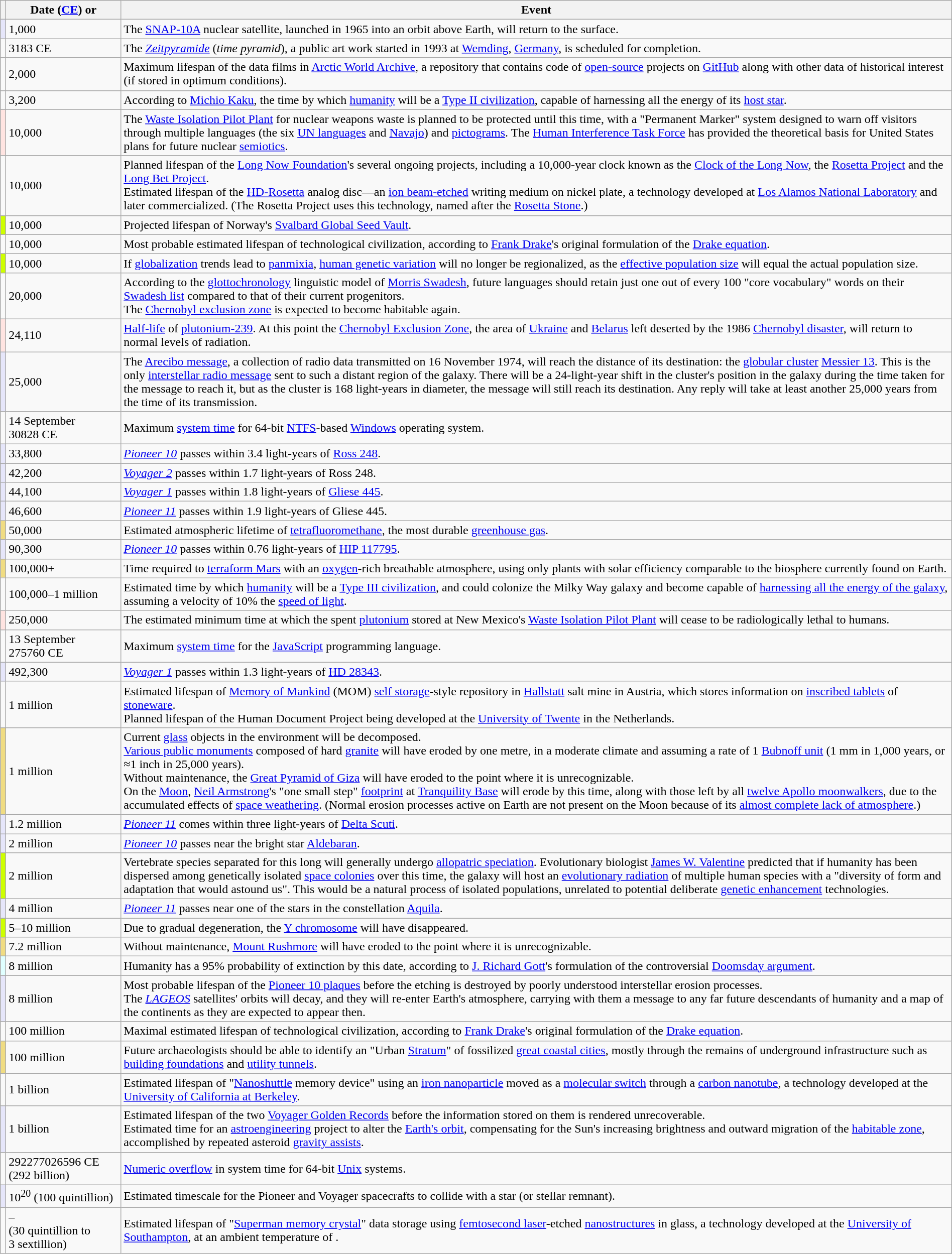<table class="wikitable" style="width: 100%; margin-right: 0;">
<tr>
<th scope="col"></th>
<th scope="col">Date (<a href='#'>CE</a>) or </th>
<th scope="col">Event</th>
</tr>
<tr>
<td style="background: lavender;"></td>
<td>1,000</td>
<td>The <a href='#'>SNAP-10A</a> nuclear satellite, launched in 1965 into an orbit  above Earth, will return to the surface.</td>
</tr>
<tr>
<td></td>
<td>3183 CE</td>
<td>The <em><a href='#'>Zeitpyramide</a></em> (<em>time pyramid</em>), a public art work started in 1993 at <a href='#'>Wemding</a>, <a href='#'>Germany</a>, is scheduled for completion.</td>
</tr>
<tr>
<td></td>
<td>2,000</td>
<td>Maximum lifespan of the data films in <a href='#'>Arctic World Archive</a>, a repository that contains code of <a href='#'>open-source</a> projects on <a href='#'>GitHub</a> along with other data of historical interest (if stored in optimum conditions).</td>
</tr>
<tr>
<td></td>
<td>3,200</td>
<td>According to <a href='#'>Michio Kaku</a>, the time by which <a href='#'>humanity</a> will be a <a href='#'>Type II civilization</a>, capable of harnessing all the energy of its <a href='#'>host star</a>.</td>
</tr>
<tr>
<td style="background: #FFE4E1;"></td>
<td>10,000</td>
<td>The <a href='#'>Waste Isolation Pilot Plant</a> for nuclear weapons waste is planned to be protected until this time, with a "Permanent Marker" system designed to warn off visitors through multiple languages (the six <a href='#'>UN languages</a> and <a href='#'>Navajo</a>) and <a href='#'>pictograms</a>. The <a href='#'>Human Interference Task Force</a> has provided the theoretical basis for United States plans for future nuclear <a href='#'>semiotics</a>.</td>
</tr>
<tr>
<td></td>
<td>10,000</td>
<td>Planned lifespan of the <a href='#'>Long Now Foundation</a>'s several ongoing projects, including a 10,000-year clock known as the <a href='#'>Clock of the Long Now</a>, the <a href='#'>Rosetta Project</a> and the <a href='#'>Long Bet Project</a>.<br>Estimated lifespan of the <a href='#'>HD-Rosetta</a> analog disc—an <a href='#'>ion beam-etched</a> writing medium on nickel plate, a technology developed at <a href='#'>Los Alamos National Laboratory</a> and later commercialized. (The Rosetta Project uses this technology, named after the <a href='#'>Rosetta Stone</a>.)</td>
</tr>
<tr>
<td style="background: #CEFF00;"></td>
<td>10,000</td>
<td>Projected lifespan of Norway's <a href='#'>Svalbard Global Seed Vault</a>.</td>
</tr>
<tr>
<td></td>
<td>10,000</td>
<td>Most probable estimated lifespan of technological civilization, according to <a href='#'>Frank Drake</a>'s original formulation of the <a href='#'>Drake equation</a>.</td>
</tr>
<tr>
<td style="background: #CEFF00;"></td>
<td>10,000</td>
<td>If <a href='#'>globalization</a> trends lead to <a href='#'>panmixia</a>, <a href='#'>human genetic variation</a> will no longer be regionalized, as the <a href='#'>effective population size</a> will equal the actual population size.</td>
</tr>
<tr>
<td></td>
<td>20,000</td>
<td>According to the <a href='#'>glottochronology</a> linguistic model of <a href='#'>Morris Swadesh</a>, future languages should retain just one out of every 100 "core vocabulary" words on their <a href='#'>Swadesh list</a> compared to that of their current progenitors.<br>The <a href='#'>Chernobyl exclusion zone</a> is expected to become habitable again.</td>
</tr>
<tr>
<td style="background: #FFE4E1;"></td>
<td>24,110</td>
<td><a href='#'>Half-life</a> of <a href='#'>plutonium-239</a>. At this point the <a href='#'>Chernobyl Exclusion Zone</a>, the  area of <a href='#'>Ukraine</a> and <a href='#'>Belarus</a> left deserted by the 1986 <a href='#'>Chernobyl disaster</a>, will return to normal levels of radiation.</td>
</tr>
<tr>
<td style="background: lavender;"></td>
<td>25,000</td>
<td>The <a href='#'>Arecibo message</a>, a collection of radio data transmitted on 16 November 1974, will reach the distance of its destination: the <a href='#'>globular cluster</a> <a href='#'>Messier&nbsp;13</a>. This is the only <a href='#'>interstellar radio message</a> sent to such a distant region of the galaxy. There will be a 24-light-year shift in the cluster's position in the galaxy during the time taken for the message to reach it, but as the cluster is 168 light-years in diameter, the message will still reach its destination. Any reply will take at least another 25,000 years from the time of its transmission.</td>
</tr>
<tr>
<td></td>
<td>14 September 30828 CE</td>
<td>Maximum <a href='#'>system time</a> for 64-bit <a href='#'>NTFS</a>-based <a href='#'>Windows</a> operating system.</td>
</tr>
<tr>
<td style="background: lavender;"></td>
<td>33,800</td>
<td><em><a href='#'>Pioneer 10</a></em> passes within 3.4 light-years of <a href='#'>Ross&nbsp;248</a>.</td>
</tr>
<tr>
<td style="background: lavender;"></td>
<td>42,200</td>
<td><em><a href='#'>Voyager 2</a></em> passes within 1.7 light-years of Ross 248.</td>
</tr>
<tr>
<td style="background: lavender;"></td>
<td>44,100</td>
<td><em><a href='#'>Voyager 1</a></em> passes within 1.8 light-years of <a href='#'>Gliese&nbsp;445</a>.</td>
</tr>
<tr>
<td style="background: lavender;"></td>
<td>46,600</td>
<td><em><a href='#'>Pioneer 11</a></em> passes within 1.9 light-years of Gliese 445.</td>
</tr>
<tr>
<td style="background: #f0dc82;"></td>
<td>50,000</td>
<td>Estimated atmospheric lifetime of <a href='#'>tetrafluoromethane</a>, the most durable <a href='#'>greenhouse gas</a>.</td>
</tr>
<tr>
<td style="background: lavender;"></td>
<td>90,300</td>
<td><em><a href='#'>Pioneer 10</a></em> passes within 0.76 light-years of <a href='#'>HIP&nbsp;117795</a>.</td>
</tr>
<tr>
<td style="background: #f0dc82;"></td>
<td>100,000+</td>
<td>Time required to <a href='#'>terraform Mars</a> with an <a href='#'>oxygen</a>-rich breathable atmosphere, using only plants with solar efficiency comparable to the biosphere currently found on Earth.</td>
</tr>
<tr>
<td></td>
<td>100,000–1 million</td>
<td>Estimated time by which <a href='#'>humanity</a> will be a <a href='#'>Type III civilization</a>, and could colonize the Milky Way galaxy and become capable of <a href='#'>harnessing all the energy of the galaxy</a>, assuming a velocity of 10% the <a href='#'>speed of light</a>.</td>
</tr>
<tr>
<td style="background: #FFE4E1;"></td>
<td>250,000</td>
<td>The estimated minimum time at which the spent <a href='#'>plutonium</a> stored at New Mexico's <a href='#'>Waste Isolation Pilot Plant</a> will cease to be radiologically lethal to humans.</td>
</tr>
<tr>
<td></td>
<td>13 September 275760 CE</td>
<td>Maximum <a href='#'>system time</a> for the <a href='#'>JavaScript</a> programming language.</td>
</tr>
<tr>
<td style="background: lavender;"></td>
<td>492,300</td>
<td><em><a href='#'>Voyager 1</a></em> passes within 1.3 light-years of <a href='#'>HD&nbsp;28343</a>.</td>
</tr>
<tr>
<td></td>
<td>1 million</td>
<td>Estimated lifespan of <a href='#'>Memory of Mankind</a> (MOM) <a href='#'>self storage</a>-style repository in <a href='#'>Hallstatt</a> salt mine in Austria, which stores information on <a href='#'>inscribed tablets</a> of <a href='#'>stoneware</a>.<br>Planned lifespan of the Human Document Project being developed at the <a href='#'>University of Twente</a> in the Netherlands.</td>
</tr>
<tr>
<td style="background: #f0dc82;"></td>
<td>1 million</td>
<td>Current <a href='#'>glass</a> objects in the environment will be decomposed.<br><a href='#'>Various public monuments</a> composed of hard <a href='#'>granite</a> will have eroded by one metre, in a moderate climate and assuming a rate of 1 <a href='#'>Bubnoff unit</a> (1 mm in 1,000 years, or ≈1 inch in 25,000 years).<br>Without maintenance, the <a href='#'>Great Pyramid of Giza</a> will have eroded to the point where it is unrecognizable.<br>On the <a href='#'>Moon</a>, <a href='#'>Neil Armstrong</a>'s "one small step" <a href='#'>footprint</a> at <a href='#'>Tranquility Base</a> will erode by this time, along with those left by all <a href='#'>twelve Apollo moonwalkers</a>, due to the accumulated effects of <a href='#'>space weathering</a>. (Normal erosion processes active on Earth are not present on the Moon because of its <a href='#'>almost complete lack of atmosphere</a>.)</td>
</tr>
<tr>
<td style="background: lavender;"></td>
<td>1.2 million</td>
<td><em><a href='#'>Pioneer 11</a></em> comes within three light-years of <a href='#'>Delta Scuti</a>.</td>
</tr>
<tr>
<td style="background: lavender;"></td>
<td>2 million</td>
<td><em><a href='#'>Pioneer 10</a></em> passes near the bright star <a href='#'>Aldebaran</a>.</td>
</tr>
<tr>
<td style="background: #CEFF00;"></td>
<td>2 million</td>
<td>Vertebrate species separated for this long will generally undergo <a href='#'>allopatric speciation</a>. Evolutionary biologist <a href='#'>James W. Valentine</a> predicted that if humanity has been dispersed among genetically isolated <a href='#'>space colonies</a> over this time, the galaxy will host an <a href='#'>evolutionary radiation</a> of multiple human species with a "diversity of form and adaptation that would astound us". This would be a natural process of isolated populations, unrelated to potential deliberate <a href='#'>genetic enhancement</a> technologies.</td>
</tr>
<tr>
<td style="background: lavender;"></td>
<td>4 million</td>
<td><em><a href='#'>Pioneer 11</a></em> passes near one of the stars in the constellation <a href='#'>Aquila</a>.</td>
</tr>
<tr>
<td style="background: #CEFF00;"></td>
<td>5–10 million</td>
<td>Due to gradual degeneration, the <a href='#'>Y chromosome</a> will have disappeared.</td>
</tr>
<tr>
<td style="background: #f0dc82;"></td>
<td>7.2 million</td>
<td>Without maintenance, <a href='#'>Mount Rushmore</a> will have eroded to the point where it is unrecognizable.</td>
</tr>
<tr>
<td style="background: #e0ffff;"></td>
<td>8 million</td>
<td>Humanity has a 95% probability of extinction by this date, according to <a href='#'>J. Richard Gott</a>'s formulation of the controversial <a href='#'>Doomsday argument</a>.</td>
</tr>
<tr>
<td style="background: lavender;"></td>
<td>8 million</td>
<td>Most probable lifespan of the <a href='#'>Pioneer 10 plaques</a> before the etching is destroyed by poorly understood interstellar erosion processes.<br>The <em><a href='#'>LAGEOS</a></em> satellites' orbits will decay, and they will re-enter Earth's atmosphere, carrying with them a message to any far future descendants of humanity and a map of the continents as they are expected to appear then.</td>
</tr>
<tr>
<td></td>
<td>100 million</td>
<td>Maximal estimated lifespan of technological civilization, according to <a href='#'>Frank Drake</a>'s original formulation of the <a href='#'>Drake equation</a>.</td>
</tr>
<tr>
<td style="background: #f0dc82;"></td>
<td>100 million</td>
<td>Future archaeologists should be able to identify an "Urban <a href='#'>Stratum</a>" of fossilized <a href='#'>great coastal cities</a>, mostly through the remains of underground infrastructure such as <a href='#'>building foundations</a> and <a href='#'>utility tunnels</a>.</td>
</tr>
<tr>
<td></td>
<td>1 billion</td>
<td>Estimated lifespan of "<a href='#'>Nanoshuttle</a> memory device" using an <a href='#'>iron nanoparticle</a> moved as a <a href='#'>molecular switch</a> through a <a href='#'>carbon nanotube</a>, a technology developed at the <a href='#'>University of California at Berkeley</a>.</td>
</tr>
<tr>
<td style="background: lavender;"></td>
<td>1 billion</td>
<td>Estimated lifespan of the two <a href='#'>Voyager Golden Records</a> before the information stored on them is rendered unrecoverable.<br>Estimated time for an <a href='#'>astroengineering</a> project to alter the <a href='#'>Earth's orbit</a>, compensating for the Sun's increasing brightness and outward migration of the <a href='#'>habitable zone</a>, accomplished by repeated asteroid <a href='#'>gravity assists</a>.</td>
</tr>
<tr>
<td></td>
<td>292277026596 CE (292 billion)</td>
<td><a href='#'>Numeric overflow</a> in system time for 64-bit <a href='#'>Unix</a> systems.</td>
</tr>
<tr>
<td style="background: lavender;"></td>
<td>10<sup>20</sup> (100 quintillion)</td>
<td>Estimated timescale for the Pioneer and Voyager spacecrafts to collide with a star (or stellar remnant).</td>
</tr>
<tr>
<td></td>
<td> – <br>(30 quintillion to 3 sextillion)</td>
<td>Estimated lifespan of "<a href='#'>Superman memory crystal</a>" data storage using <a href='#'>femtosecond laser</a>-etched <a href='#'>nanostructures</a> in glass, a technology developed at the <a href='#'>University of Southampton</a>, at an ambient temperature of .</td>
</tr>
</table>
